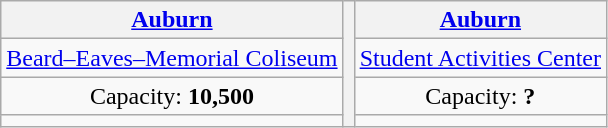<table class="wikitable" style="text-align:center">
<tr>
<th><a href='#'>Auburn</a></th>
<th rowspan=4></th>
<th><a href='#'>Auburn</a></th>
</tr>
<tr>
<td><a href='#'>Beard–Eaves–Memorial Coliseum</a></td>
<td><a href='#'>Student Activities Center</a></td>
</tr>
<tr>
<td>Capacity: <strong>10,500</strong></td>
<td>Capacity: <strong>?</strong></td>
</tr>
<tr>
<td></td>
<td></td>
</tr>
</table>
